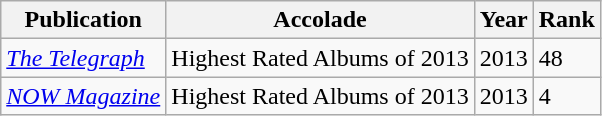<table class="wikitable">
<tr>
<th>Publication</th>
<th>Accolade</th>
<th>Year</th>
<th>Rank</th>
</tr>
<tr>
<td><em><a href='#'>The Telegraph</a></em></td>
<td>Highest Rated Albums of 2013</td>
<td>2013</td>
<td>48</td>
</tr>
<tr>
<td><em><a href='#'>NOW Magazine</a></em></td>
<td>Highest Rated Albums of 2013</td>
<td>2013</td>
<td>4</td>
</tr>
</table>
